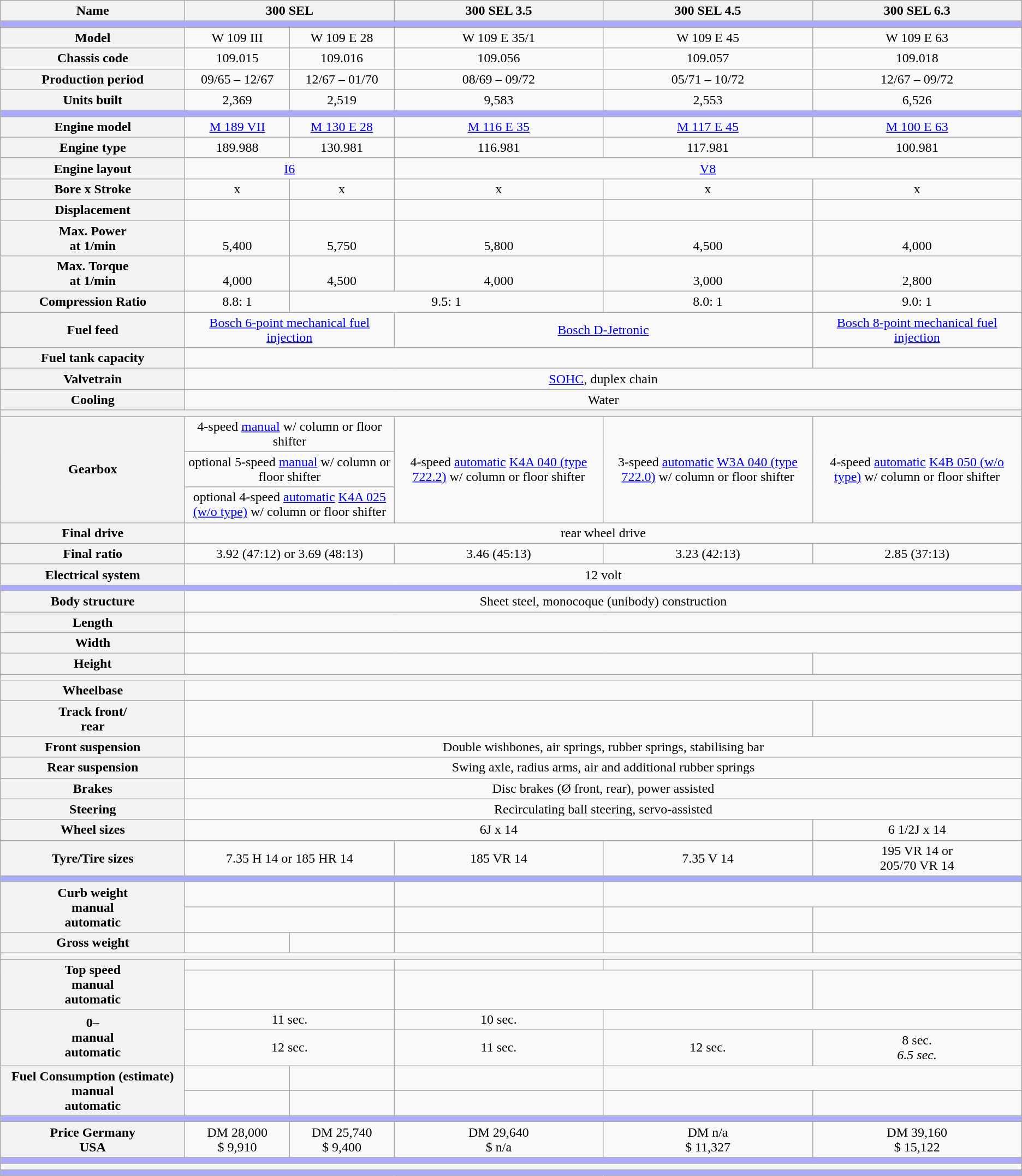<table class="wikitable collapsible" style="text-align:center">
<tr>
<th style="width:15%">Name</th>
<th colspan="2" style="width:17%">300 SEL</th>
<th style="width:17%">300 SEL 3.5</th>
<th style="width:17%">300 SEL 4.5</th>
<th style="width:17%">300 SEL 6.3</th>
</tr>
<tr>
<td colspan="6" style="background:#AAF"></td>
</tr>
<tr>
<th>Model</th>
<td>W 109 III</td>
<td>W 109 E 28</td>
<td>W 109 E 35/1</td>
<td>W 109 E 45</td>
<td>W 109 E 63</td>
</tr>
<tr>
<th>Chassis code</th>
<td>109.015</td>
<td>109.016</td>
<td>109.056</td>
<td>109.057</td>
<td>109.018</td>
</tr>
<tr>
<th>Production period</th>
<td>09/65 – 12/67</td>
<td>12/67 – 01/70</td>
<td>08/69 – 09/72</td>
<td>05/71 – 10/72</td>
<td>12/67 – 09/72</td>
</tr>
<tr>
<th>Units built</th>
<td>2,369</td>
<td>2,519</td>
<td>9,583</td>
<td>2,553</td>
<td>6,526</td>
</tr>
<tr>
<td colspan="6" style="background:#AAF"></td>
</tr>
<tr>
<th>Engine model</th>
<td><a href='#'>M 189 VII</a></td>
<td><a href='#'>M 130 E 28</a></td>
<td><a href='#'>M 116 E 35</a></td>
<td><a href='#'>M 117 E 45</a></td>
<td><a href='#'>M 100 E 63</a></td>
</tr>
<tr>
<th>Engine type</th>
<td>189.988</td>
<td>130.981</td>
<td>116.981</td>
<td>117.981</td>
<td>100.981</td>
</tr>
<tr>
<th>Engine layout</th>
<td colspan="2"><a href='#'>I6</a></td>
<td colspan="3"><a href='#'>V8</a></td>
</tr>
<tr>
<th>Bore x Stroke</th>
<td> x </td>
<td> x </td>
<td> x </td>
<td> x </td>
<td> x </td>
</tr>
<tr>
<th>Displacement</th>
<td></td>
<td></td>
<td></td>
<td></td>
<td></td>
</tr>
<tr>
<th>Max. Power<br>at 1/min</th>
<td><br>5,400</td>
<td><br>5,750</td>
<td><br>5,800</td>
<td><br>4,500</td>
<td><br>4,000</td>
</tr>
<tr>
<th>Max. Torque<br>at 1/min</th>
<td><br>4,000</td>
<td><br>4,500</td>
<td><br>4,000</td>
<td><br>3,000</td>
<td><br>2,800</td>
</tr>
<tr>
<th>Compression Ratio</th>
<td>8.8: 1</td>
<td colspan="2">9.5: 1</td>
<td>8.0: 1</td>
<td>9.0: 1</td>
</tr>
<tr>
<th>Fuel feed</th>
<td colspan="2"><a href='#'>Bosch 6-point mechanical fuel injection</a></td>
<td colspan="2"><a href='#'>Bosch D-Jetronic</a></td>
<td><a href='#'>Bosch 8-point mechanical fuel injection</a></td>
</tr>
<tr>
<th>Fuel tank capacity</th>
<td colspan="4"></td>
<td></td>
</tr>
<tr>
<th>Valvetrain</th>
<td colspan="5"><a href='#'>SOHC</a>, duplex chain</td>
</tr>
<tr>
<th>Cooling</th>
<td colspan="5">Water</td>
</tr>
<tr>
<th colspan="6"></th>
</tr>
<tr>
<th rowspan="3">Gearbox</th>
<td colspan="2">4-speed <a href='#'>manual</a> w/ column or floor shifter</td>
<td rowspan="3">4-speed <a href='#'>automatic</a> <a href='#'>K4A 040 (type 722.2)</a>  w/ column or floor shifter</td>
<td rowspan="3">3-speed <a href='#'>automatic</a> <a href='#'>W3A 040 (type 722.0)</a>  w/ column or floor shifter</td>
<td rowspan="3">4-speed <a href='#'>automatic</a> <a href='#'>K4B 050 (w/o type)</a>  w/ column or floor shifter</td>
</tr>
<tr>
<td colspan="2">optional 5-speed <a href='#'>manual</a> w/ column or floor shifter</td>
</tr>
<tr>
<td colspan="2">optional 4-speed <a href='#'>automatic</a> <a href='#'>K4A 025 (w/o type)</a> w/ column or floor shifter</td>
</tr>
<tr>
<th>Final drive</th>
<td colspan="5">rear wheel drive</td>
</tr>
<tr>
<th>Final ratio</th>
<td colspan="2">3.92 (47:12) or 3.69 (48:13)</td>
<td>3.46 (45:13)</td>
<td>3.23 (42:13)</td>
<td>2.85 (37:13)</td>
</tr>
<tr>
<th>Electrical system</th>
<td colspan="5">12 volt</td>
</tr>
<tr>
<td colspan="6" style="background:#AAF"></td>
</tr>
<tr>
<th>Body structure</th>
<td colspan="5">Sheet steel, monocoque (unibody) construction</td>
</tr>
<tr>
<th>Length</th>
<td colspan="5"></td>
</tr>
<tr>
<th>Width</th>
<td colspan="5"></td>
</tr>
<tr>
<th>Height</th>
<td colspan="4"></td>
<td></td>
</tr>
<tr>
<th colspan="6"></th>
</tr>
<tr>
<th>Wheelbase</th>
<td colspan="5"></td>
</tr>
<tr>
<th>Track front/<br>rear</th>
<td colspan="4"><br></td>
<td><br></td>
</tr>
<tr>
<th>Front suspension</th>
<td colspan="5">Double wishbones, air springs, rubber springs, stabilising bar</td>
</tr>
<tr>
<th>Rear suspension</th>
<td colspan="5">Swing axle, radius arms, air and additional rubber springs</td>
</tr>
<tr>
<th>Brakes</th>
<td colspan="5">Disc brakes (Ø  front,  rear), power assisted</td>
</tr>
<tr>
<th>Steering</th>
<td colspan="5">Recirculating ball steering, servo-assisted</td>
</tr>
<tr>
<th>Wheel sizes</th>
<td colspan="4">6J x 14</td>
<td>6 1/2J x 14</td>
</tr>
<tr>
<th>Tyre/Tire sizes</th>
<td colspan="2">7.35 H 14 or 185 HR 14</td>
<td>185 VR 14</td>
<td>7.35 V 14</td>
<td>195 VR 14 or<br>205/70 VR 14</td>
</tr>
<tr>
<td colspan="6" style="background:#AAF"></td>
</tr>
<tr>
<th rowspan="2">Curb weight<br>manual<br>automatic</th>
<td colspan="2"></td>
<td></td>
<td colspan="2"></td>
</tr>
<tr>
<td colspan="2"></td>
<td></td>
<td></td>
<td></td>
</tr>
<tr>
<th>Gross weight</th>
<td></td>
<td></td>
<td></td>
<td></td>
<td></td>
</tr>
<tr>
<th colspan="6"></th>
</tr>
<tr>
<th rowspan="2">Top speed<br>manual<br>automatic</th>
<td colspan="2"></td>
<td></td>
<td colspan="2"></td>
</tr>
<tr>
<td colspan="2"></td>
<td colspan="2"></td>
<td><br><em></em></td>
</tr>
<tr>
<th rowspan="2">0–<br>manual<br>automatic</th>
<td colspan="2">11 sec.</td>
<td>10 sec.</td>
<td colspan="2"></td>
</tr>
<tr>
<td colspan="2">12 sec.</td>
<td>11 sec.</td>
<td>12 sec.</td>
<td>8 sec.<br><em>6.5 sec.</em></td>
</tr>
<tr>
<th rowspan="2">Fuel Consumption (estimate)<br>manual<br>automatic</th>
<td></td>
<td></td>
<td></td>
<td colspan="2"></td>
</tr>
<tr>
<td></td>
<td></td>
<td></td>
<td></td>
<td></td>
</tr>
<tr>
<td colspan="6" style="background:#AAF"></td>
</tr>
<tr>
<th>Price Germany<br>USA</th>
<td>DM 28,000<br>$ 9,910</td>
<td>DM 25,740<br>$ 9,400</td>
<td>DM 29,640<br>$ n/a</td>
<td>DM n/a<br>$ 11,327</td>
<td>DM 39,160<br>$ 15,122</td>
</tr>
<tr>
<td colspan="6" style="background:#AAF"></td>
</tr>
<tr>
<td colspan="6"></td>
</tr>
<tr>
<td colspan="6" style="background:#AAF"></td>
</tr>
</table>
